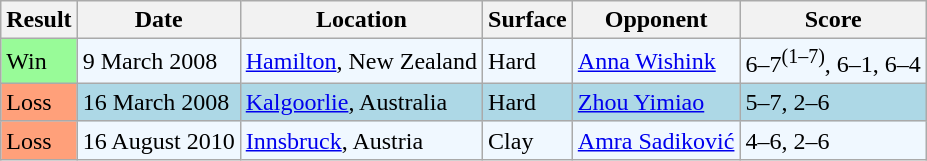<table class="sortable wikitable">
<tr>
<th>Result</th>
<th span="130">Date</th>
<th span="220">Location</th>
<th span="75">Surface</th>
<th span="160">Opponent</th>
<th span="115" class="unsortable">Score</th>
</tr>
<tr style="background:#f0f8ff;">
<td bgcolor="98FB98">Win</td>
<td>9 March 2008</td>
<td><a href='#'>Hamilton</a>, New Zealand</td>
<td>Hard</td>
<td> <a href='#'>Anna Wishink</a></td>
<td>6–7<sup>(1–7)</sup>, 6–1, 6–4</td>
</tr>
<tr bgcolor="lightblue">
<td bgcolor="FFA07A">Loss</td>
<td>16 March 2008</td>
<td><a href='#'>Kalgoorlie</a>, Australia</td>
<td>Hard</td>
<td> <a href='#'>Zhou Yimiao</a></td>
<td>5–7, 2–6</td>
</tr>
<tr style="background:#f0f8ff;">
<td bgcolor="FFA07A">Loss</td>
<td>16 August 2010</td>
<td><a href='#'>Innsbruck</a>, Austria</td>
<td>Clay</td>
<td> <a href='#'>Amra Sadiković</a></td>
<td>4–6, 2–6</td>
</tr>
</table>
